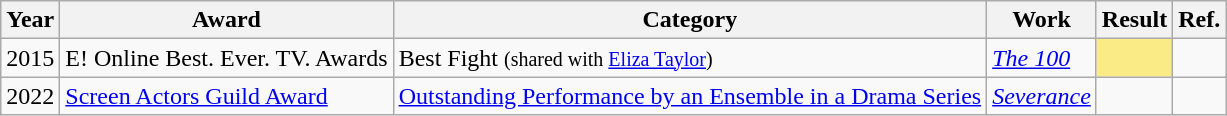<table class="wikitable sortable plainrowheaders">
<tr>
<th scope="col">Year</th>
<th scope="col">Award</th>
<th scope="col">Category</th>
<th scope="col">Work</th>
<th scope="col">Result</th>
<th scope="col" class="unsortable">Ref.</th>
</tr>
<tr>
<td>2015</td>
<td>E! Online Best. Ever. TV. Awards</td>
<td>Best Fight <small> (shared with <a href='#'>Eliza Taylor</a>) </small></td>
<td><em><a href='#'>The 100</a></em></td>
<td style="background:#faeb86;"></td>
<td style="text-align:center"></td>
</tr>
<tr>
<td>2022</td>
<td><a href='#'>Screen Actors Guild Award</a></td>
<td><a href='#'>Outstanding Performance by an Ensemble in a Drama Series</a></td>
<td><em><a href='#'>Severance</a></em></td>
<td></td>
<td style="text-align:center"></td>
</tr>
</table>
